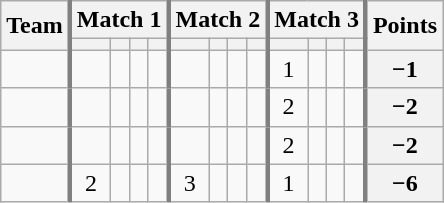<table class="wikitable sortable" style="text-align:center;">
<tr>
<th rowspan=2>Team</th>
<th colspan=4 style="border-left:3px solid gray">Match 1</th>
<th colspan=4 style="border-left:3px solid gray">Match 2</th>
<th colspan=4 style="border-left:3px solid gray">Match 3</th>
<th rowspan=2 style="border-left:3px solid gray">Points</th>
</tr>
<tr>
<th style="border-left:3px solid gray"></th>
<th></th>
<th></th>
<th></th>
<th style="border-left:3px solid gray"></th>
<th></th>
<th></th>
<th></th>
<th style="border-left:3px solid gray"></th>
<th></th>
<th></th>
<th></th>
</tr>
<tr>
<td align=left></td>
<td style="border-left:3px solid gray"></td>
<td></td>
<td></td>
<td></td>
<td style="border-left:3px solid gray"></td>
<td></td>
<td></td>
<td></td>
<td style="border-left:3px solid gray">1</td>
<td></td>
<td></td>
<td></td>
<th style="border-left:3px solid gray">−1</th>
</tr>
<tr>
<td align=left></td>
<td style="border-left:3px solid gray"></td>
<td></td>
<td></td>
<td></td>
<td style="border-left:3px solid gray"></td>
<td></td>
<td></td>
<td></td>
<td style="border-left:3px solid gray">2</td>
<td></td>
<td></td>
<td></td>
<th style="border-left:3px solid gray">−2</th>
</tr>
<tr>
<td align=left></td>
<td style="border-left:3px solid gray"></td>
<td></td>
<td></td>
<td></td>
<td style="border-left:3px solid gray"></td>
<td></td>
<td></td>
<td></td>
<td style="border-left:3px solid gray">2</td>
<td></td>
<td></td>
<td></td>
<th style="border-left:3px solid gray">−2</th>
</tr>
<tr>
<td align=left></td>
<td style="border-left:3px solid gray">2</td>
<td></td>
<td></td>
<td></td>
<td style="border-left:3px solid gray">3</td>
<td></td>
<td></td>
<td></td>
<td style="border-left:3px solid gray">1</td>
<td></td>
<td></td>
<td></td>
<th style="border-left:3px solid gray">−6</th>
</tr>
</table>
